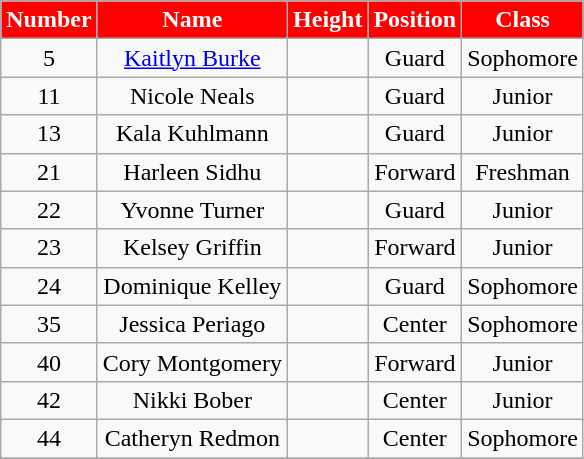<table class="wikitable sortable" style="text-align:center;">
<tr>
<th style="background:red;color:#FFFFFF;">Number</th>
<th style="background:red;color:#FFFFFF;">Name</th>
<th style="background:red;color:#FFFFFF;">Height</th>
<th style="background:red;color:#FFFFFF;">Position</th>
<th style="background:red;color:#FFFFFF;">Class</th>
</tr>
<tr>
<td>5</td>
<td><a href='#'>Kaitlyn Burke</a></td>
<td></td>
<td>Guard</td>
<td>Sophomore</td>
</tr>
<tr>
<td>11</td>
<td>Nicole Neals</td>
<td></td>
<td>Guard</td>
<td>Junior</td>
</tr>
<tr>
<td>13</td>
<td>Kala Kuhlmann</td>
<td></td>
<td>Guard</td>
<td>Junior</td>
</tr>
<tr>
<td>21</td>
<td>Harleen Sidhu</td>
<td></td>
<td>Forward</td>
<td>Freshman</td>
</tr>
<tr>
<td>22</td>
<td>Yvonne Turner</td>
<td></td>
<td>Guard</td>
<td>Junior</td>
</tr>
<tr>
<td>23</td>
<td>Kelsey Griffin</td>
<td></td>
<td>Forward</td>
<td>Junior</td>
</tr>
<tr>
<td>24</td>
<td>Dominique Kelley</td>
<td></td>
<td>Guard</td>
<td>Sophomore</td>
</tr>
<tr>
<td>35</td>
<td>Jessica Periago</td>
<td></td>
<td>Center</td>
<td>Sophomore</td>
</tr>
<tr>
<td>40</td>
<td>Cory Montgomery</td>
<td></td>
<td>Forward</td>
<td>Junior</td>
</tr>
<tr>
<td>42</td>
<td>Nikki Bober</td>
<td></td>
<td>Center</td>
<td>Junior</td>
</tr>
<tr>
<td>44</td>
<td>Catheryn Redmon</td>
<td></td>
<td>Center</td>
<td>Sophomore</td>
</tr>
<tr>
</tr>
</table>
